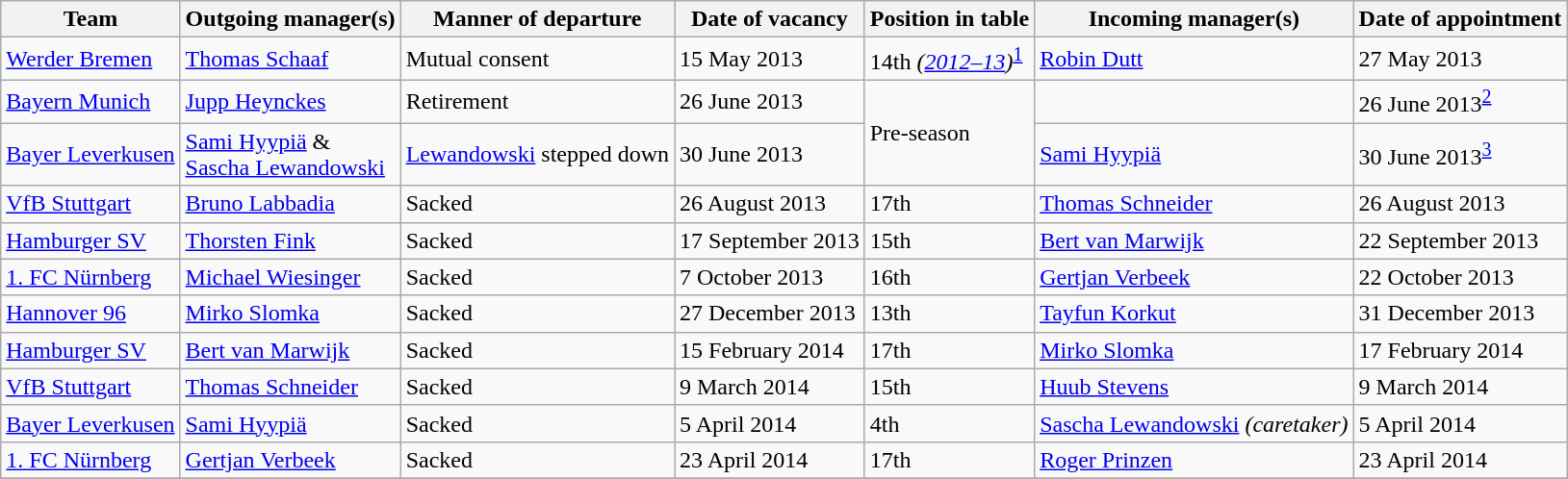<table class="wikitable">
<tr>
<th>Team</th>
<th>Outgoing manager(s)</th>
<th>Manner of departure</th>
<th>Date of vacancy</th>
<th>Position in table</th>
<th>Incoming manager(s)</th>
<th>Date of appointment</th>
</tr>
<tr>
<td><a href='#'>Werder Bremen</a></td>
<td> <a href='#'>Thomas Schaaf</a></td>
<td>Mutual consent</td>
<td>15 May 2013</td>
<td>14th <em>(<a href='#'>2012–13</a>)</em><sup><a href='#'>1</a></sup></td>
<td> <a href='#'>Robin Dutt</a></td>
<td>27 May 2013</td>
</tr>
<tr>
<td><a href='#'>Bayern Munich</a></td>
<td> <a href='#'>Jupp Heynckes</a></td>
<td>Retirement</td>
<td>26 June 2013</td>
<td rowspan=2>Pre-season</td>
<td> </td>
<td>26 June 2013<sup><a href='#'>2</a></sup></td>
</tr>
<tr>
<td><a href='#'>Bayer Leverkusen</a></td>
<td> <a href='#'>Sami Hyypiä</a> & <br> <a href='#'>Sascha Lewandowski</a></td>
<td><a href='#'>Lewandowski</a> stepped down</td>
<td>30 June 2013</td>
<td> <a href='#'>Sami Hyypiä</a></td>
<td>30 June 2013<sup><a href='#'>3</a></sup></td>
</tr>
<tr>
<td><a href='#'>VfB Stuttgart</a></td>
<td> <a href='#'>Bruno Labbadia</a></td>
<td>Sacked</td>
<td>26 August 2013</td>
<td>17th</td>
<td> <a href='#'>Thomas Schneider</a></td>
<td>26 August 2013</td>
</tr>
<tr>
<td><a href='#'>Hamburger SV</a></td>
<td> <a href='#'>Thorsten Fink</a></td>
<td>Sacked</td>
<td>17 September 2013</td>
<td>15th</td>
<td> <a href='#'>Bert van Marwijk</a></td>
<td>22 September 2013</td>
</tr>
<tr>
<td><a href='#'>1. FC Nürnberg</a></td>
<td> <a href='#'>Michael Wiesinger</a></td>
<td>Sacked</td>
<td>7 October 2013</td>
<td>16th</td>
<td> <a href='#'>Gertjan Verbeek</a></td>
<td>22 October 2013</td>
</tr>
<tr>
<td><a href='#'>Hannover 96</a></td>
<td> <a href='#'>Mirko Slomka</a></td>
<td>Sacked</td>
<td>27 December 2013</td>
<td>13th</td>
<td> <a href='#'>Tayfun Korkut</a></td>
<td>31 December 2013</td>
</tr>
<tr>
<td><a href='#'>Hamburger SV</a></td>
<td> <a href='#'>Bert van Marwijk</a></td>
<td>Sacked</td>
<td>15 February 2014</td>
<td>17th</td>
<td> <a href='#'>Mirko Slomka</a></td>
<td>17 February 2014</td>
</tr>
<tr>
<td><a href='#'>VfB Stuttgart</a></td>
<td> <a href='#'>Thomas Schneider</a></td>
<td>Sacked</td>
<td>9 March 2014</td>
<td>15th</td>
<td> <a href='#'>Huub Stevens</a></td>
<td>9 March 2014</td>
</tr>
<tr>
<td><a href='#'>Bayer Leverkusen</a></td>
<td> <a href='#'>Sami Hyypiä</a></td>
<td>Sacked</td>
<td>5 April 2014</td>
<td>4th</td>
<td> <a href='#'>Sascha Lewandowski</a> <em>(caretaker)</em></td>
<td>5 April 2014</td>
</tr>
<tr>
<td><a href='#'>1. FC Nürnberg</a></td>
<td> <a href='#'>Gertjan Verbeek</a></td>
<td>Sacked</td>
<td>23 April 2014</td>
<td>17th</td>
<td> <a href='#'>Roger Prinzen</a></td>
<td>23 April 2014</td>
</tr>
<tr>
</tr>
</table>
